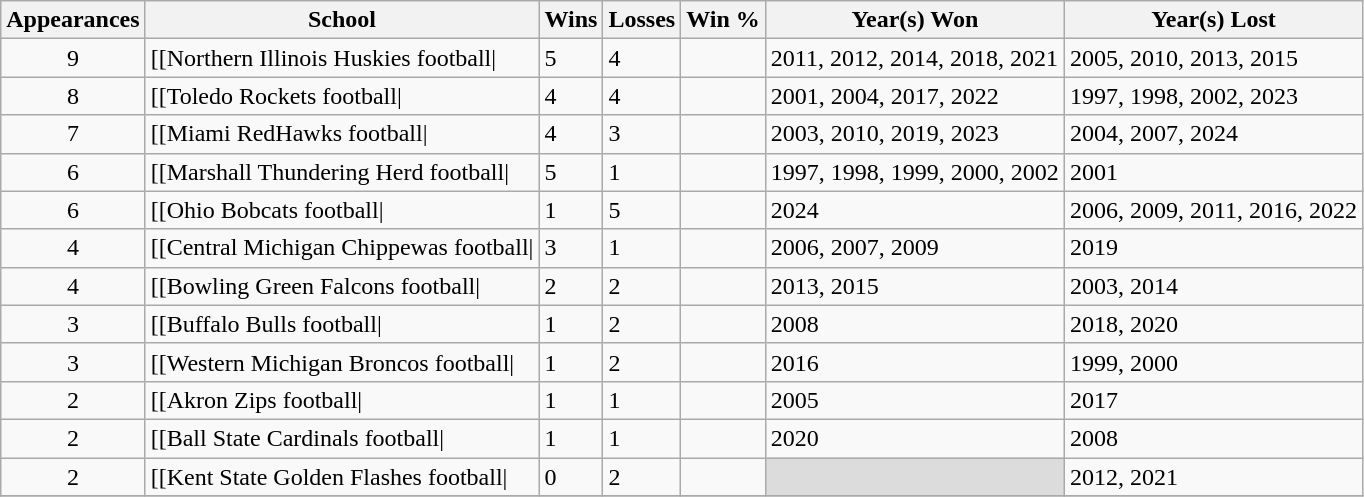<table class="wikitable sortable">
<tr>
<th>Appearances</th>
<th>School</th>
<th>Wins</th>
<th>Losses</th>
<th>Win %</th>
<th>Year(s) Won</th>
<th>Year(s) Lost</th>
</tr>
<tr>
<td align=center>9</td>
<td style=>[[Northern Illinois Huskies football|</td>
<td>5</td>
<td>4</td>
<td></td>
<td>2011, 2012, 2014, 2018, 2021</td>
<td>2005, 2010, 2013, 2015</td>
</tr>
<tr>
<td align=center>8</td>
<td style=>[[Toledo Rockets football|</td>
<td>4</td>
<td>4</td>
<td></td>
<td>2001, 2004, 2017, 2022</td>
<td>1997, 1998, 2002, 2023</td>
</tr>
<tr>
<td align=center>7</td>
<td style=>[[Miami RedHawks football|</td>
<td>4</td>
<td>3</td>
<td></td>
<td>2003, 2010, 2019, 2023</td>
<td>2004, 2007, 2024</td>
</tr>
<tr>
<td align=center>6</td>
<td style=>[[Marshall Thundering Herd football|</td>
<td>5</td>
<td>1</td>
<td></td>
<td>1997, 1998, 1999, 2000, 2002</td>
<td>2001</td>
</tr>
<tr>
<td align=center>6</td>
<td style=>[[Ohio Bobcats football|</td>
<td>1</td>
<td>5</td>
<td></td>
<td>2024</td>
<td>2006, 2009, 2011, 2016, 2022</td>
</tr>
<tr>
<td align=center>4</td>
<td style=>[[Central Michigan Chippewas football|</td>
<td>3</td>
<td>1</td>
<td></td>
<td>2006, 2007, 2009</td>
<td>2019</td>
</tr>
<tr>
<td align=center>4</td>
<td style=>[[Bowling Green Falcons football|</td>
<td>2</td>
<td>2</td>
<td></td>
<td>2013, 2015</td>
<td>2003, 2014</td>
</tr>
<tr>
<td align=center>3</td>
<td style=>[[Buffalo Bulls football|</td>
<td>1</td>
<td>2</td>
<td></td>
<td>2008</td>
<td>2018, 2020</td>
</tr>
<tr>
<td align=center>3</td>
<td style=>[[Western Michigan Broncos football|</td>
<td>1</td>
<td>2</td>
<td></td>
<td>2016</td>
<td>1999, 2000</td>
</tr>
<tr>
<td align=center>2</td>
<td style=>[[Akron Zips football|</td>
<td>1</td>
<td>1</td>
<td></td>
<td>2005</td>
<td>2017</td>
</tr>
<tr>
<td align=center>2</td>
<td style=>[[Ball State Cardinals football|</td>
<td>1</td>
<td>1</td>
<td></td>
<td>2020</td>
<td>2008</td>
</tr>
<tr>
<td align=center>2</td>
<td style=>[[Kent State Golden Flashes football|</td>
<td>0</td>
<td>2</td>
<td></td>
<td style="background:#DCDCDC;"> </td>
<td>2012, 2021</td>
</tr>
<tr>
</tr>
</table>
